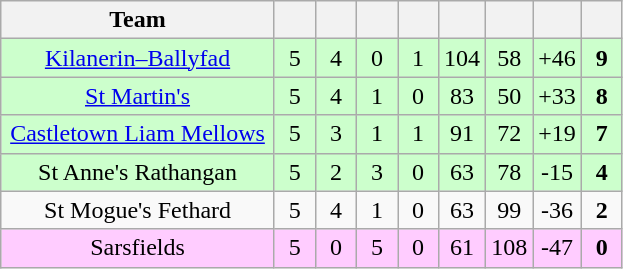<table class="wikitable" style="text-align:center">
<tr>
<th style="width:175px;">Team</th>
<th width="20"></th>
<th width="20"></th>
<th width="20"></th>
<th width="20"></th>
<th width="20"></th>
<th width="20"></th>
<th width="20"></th>
<th width="20"></th>
</tr>
<tr style="background:#cfc;">
<td><a href='#'>Kilanerin–Ballyfad</a></td>
<td>5</td>
<td>4</td>
<td>0</td>
<td>1</td>
<td>104</td>
<td>58</td>
<td>+46</td>
<td><strong>9</strong></td>
</tr>
<tr style="background:#cfc;">
<td><a href='#'>St Martin's</a></td>
<td>5</td>
<td>4</td>
<td>1</td>
<td>0</td>
<td>83</td>
<td>50</td>
<td>+33</td>
<td><strong>8</strong></td>
</tr>
<tr style="background:#cfc;">
<td><a href='#'>Castletown Liam Mellows</a></td>
<td>5</td>
<td>3</td>
<td>1</td>
<td>1</td>
<td>91</td>
<td>72</td>
<td>+19</td>
<td><strong>7</strong></td>
</tr>
<tr style="background:#cfc;">
<td>St Anne's Rathangan</td>
<td>5</td>
<td>2</td>
<td>3</td>
<td>0</td>
<td>63</td>
<td>78</td>
<td>-15</td>
<td><strong>4</strong></td>
</tr>
<tr>
<td>St Mogue's Fethard</td>
<td>5</td>
<td>4</td>
<td>1</td>
<td>0</td>
<td>63</td>
<td>99</td>
<td>-36</td>
<td><strong>2</strong></td>
</tr>
<tr style="background:#fcf;">
<td>Sarsfields</td>
<td>5</td>
<td>0</td>
<td>5</td>
<td>0</td>
<td>61</td>
<td>108</td>
<td>-47</td>
<td><strong>0</strong></td>
</tr>
</table>
